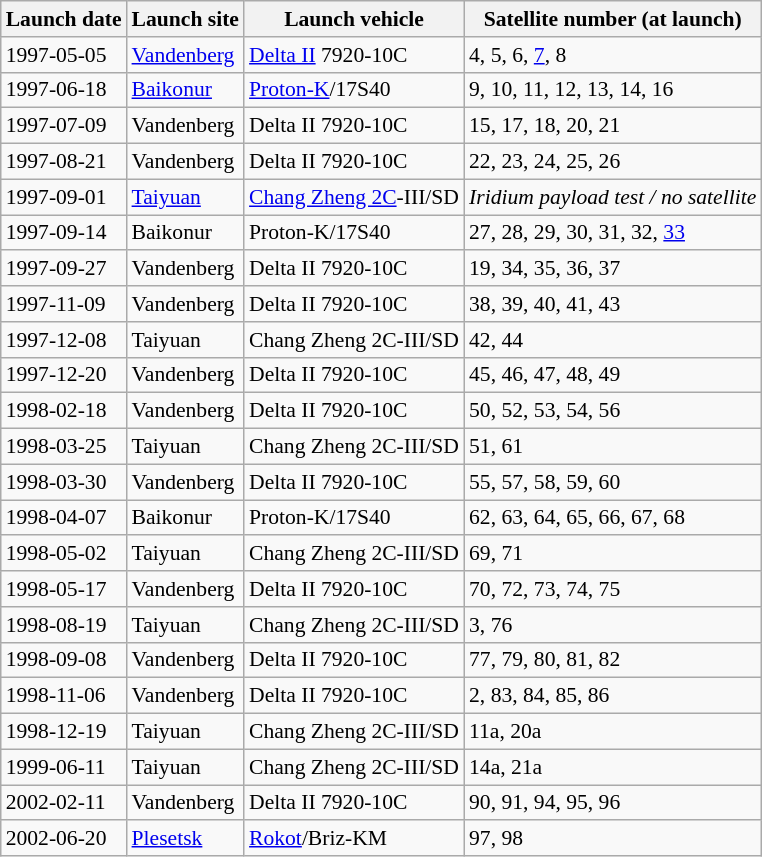<table class="wikitable sortable" style="margin:auto; width:auto; font-size:90%; text-align:left;">
<tr>
<th>Launch date</th>
<th>Launch site</th>
<th>Launch vehicle</th>
<th>Satellite number (at launch)</th>
</tr>
<tr>
<td>1997-05-05</td>
<td><a href='#'>Vandenberg</a></td>
<td><a href='#'>Delta II</a> 7920-10C</td>
<td>4, 5, 6, <a href='#'>7</a>, 8</td>
</tr>
<tr>
<td>1997-06-18</td>
<td><a href='#'>Baikonur</a></td>
<td><a href='#'>Proton-K</a>/17S40</td>
<td>9, 10, 11, 12, 13, 14, 16</td>
</tr>
<tr>
<td>1997-07-09</td>
<td>Vandenberg</td>
<td>Delta II 7920-10C</td>
<td>15, 17, 18, 20, 21</td>
</tr>
<tr>
<td>1997-08-21</td>
<td>Vandenberg</td>
<td>Delta II 7920-10C</td>
<td>22, 23, 24, 25, 26</td>
</tr>
<tr>
<td>1997-09-01</td>
<td><a href='#'>Taiyuan</a></td>
<td><a href='#'>Chang Zheng 2C</a>-III/SD</td>
<td><em>Iridium payload test / no satellite</em></td>
</tr>
<tr>
<td>1997-09-14</td>
<td>Baikonur</td>
<td>Proton-K/17S40</td>
<td>27, 28, 29, 30, 31, 32, <a href='#'>33</a></td>
</tr>
<tr>
<td>1997-09-27</td>
<td>Vandenberg</td>
<td>Delta II 7920-10C</td>
<td>19, 34, 35, 36, 37</td>
</tr>
<tr>
<td>1997-11-09</td>
<td>Vandenberg</td>
<td>Delta II 7920-10C</td>
<td>38, 39, 40, 41, 43</td>
</tr>
<tr>
<td>1997-12-08</td>
<td>Taiyuan</td>
<td>Chang Zheng 2C-III/SD</td>
<td>42, 44</td>
</tr>
<tr>
<td>1997-12-20</td>
<td>Vandenberg</td>
<td>Delta II 7920-10C</td>
<td>45, 46, 47, 48, 49</td>
</tr>
<tr>
<td>1998-02-18</td>
<td>Vandenberg</td>
<td>Delta II 7920-10C</td>
<td>50, 52, 53, 54, 56</td>
</tr>
<tr>
<td>1998-03-25</td>
<td>Taiyuan</td>
<td>Chang Zheng 2C-III/SD</td>
<td>51, 61</td>
</tr>
<tr>
<td>1998-03-30</td>
<td>Vandenberg</td>
<td>Delta II 7920-10C</td>
<td>55, 57, 58, 59, 60</td>
</tr>
<tr>
<td>1998-04-07</td>
<td>Baikonur</td>
<td>Proton-K/17S40</td>
<td>62, 63, 64, 65, 66, 67, 68</td>
</tr>
<tr>
<td>1998-05-02</td>
<td>Taiyuan</td>
<td>Chang Zheng 2C-III/SD</td>
<td>69, 71</td>
</tr>
<tr>
<td>1998-05-17</td>
<td>Vandenberg</td>
<td>Delta II 7920-10C</td>
<td>70, 72, 73, 74, 75</td>
</tr>
<tr>
<td>1998-08-19</td>
<td>Taiyuan</td>
<td>Chang Zheng 2C-III/SD</td>
<td>3, 76</td>
</tr>
<tr>
<td>1998-09-08</td>
<td>Vandenberg</td>
<td>Delta II 7920-10C</td>
<td>77, 79, 80, 81, 82</td>
</tr>
<tr>
<td>1998-11-06</td>
<td>Vandenberg</td>
<td>Delta II 7920-10C</td>
<td>2, 83, 84, 85, 86</td>
</tr>
<tr>
<td>1998-12-19</td>
<td>Taiyuan</td>
<td>Chang Zheng 2C-III/SD</td>
<td>11a, 20a</td>
</tr>
<tr>
<td>1999-06-11</td>
<td>Taiyuan</td>
<td>Chang Zheng 2C-III/SD</td>
<td>14a, 21a</td>
</tr>
<tr>
<td>2002-02-11</td>
<td>Vandenberg</td>
<td>Delta II 7920-10C</td>
<td>90, 91, 94, 95, 96</td>
</tr>
<tr>
<td>2002-06-20</td>
<td><a href='#'>Plesetsk</a></td>
<td><a href='#'>Rokot</a>/Briz-KM</td>
<td>97, 98</td>
</tr>
</table>
